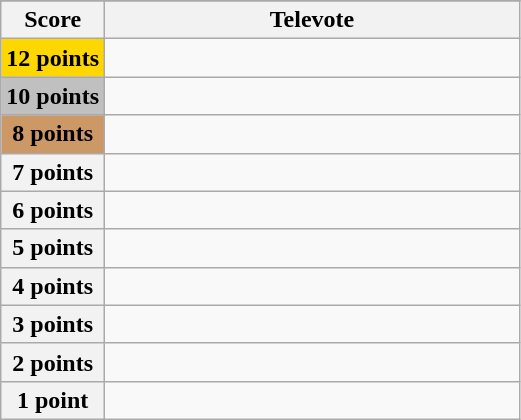<table class="wikitable">
<tr>
</tr>
<tr>
<th scope="col" width="20%">Score</th>
<th scope="col" width="80%">Televote</th>
</tr>
<tr>
<th scope="row" style="background:gold">12 points</th>
<td></td>
</tr>
<tr>
<th scope="row" style="background:silver">10 points</th>
<td></td>
</tr>
<tr>
<th scope="row" style="background:#CC9966">8 points</th>
<td></td>
</tr>
<tr>
<th scope="row">7 points</th>
<td></td>
</tr>
<tr>
<th scope="row">6 points</th>
<td></td>
</tr>
<tr>
<th scope="row">5 points</th>
<td></td>
</tr>
<tr>
<th scope="row">4 points</th>
<td></td>
</tr>
<tr>
<th scope="row">3 points</th>
<td></td>
</tr>
<tr>
<th scope="row">2 points</th>
<td></td>
</tr>
<tr>
<th scope="row">1 point</th>
<td></td>
</tr>
</table>
